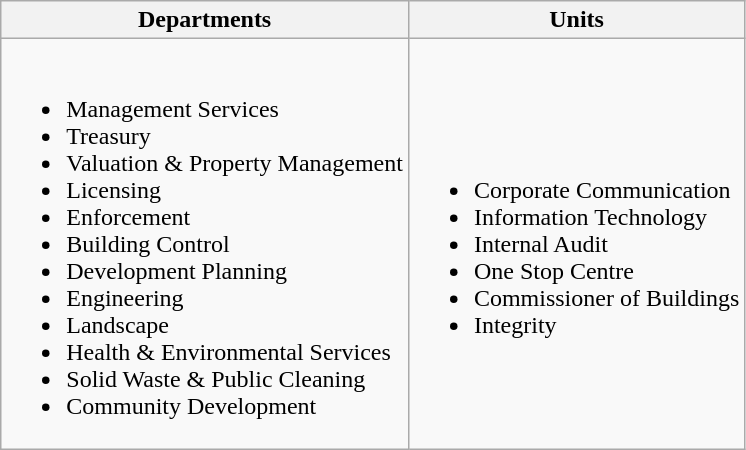<table class="wikitable">
<tr>
<th>Departments</th>
<th>Units</th>
</tr>
<tr>
<td><br><ul><li>Management Services</li><li>Treasury</li><li>Valuation & Property Management</li><li>Licensing</li><li>Enforcement</li><li>Building Control</li><li>Development Planning</li><li>Engineering</li><li>Landscape</li><li>Health & Environmental Services</li><li>Solid Waste & Public Cleaning</li><li>Community Development   </li></ul></td>
<td><br><ul><li>Corporate Communication</li><li>Information Technology</li><li>Internal Audit</li><li>One Stop Centre</li><li>Commissioner of Buildings</li><li>Integrity</li></ul></td>
</tr>
</table>
